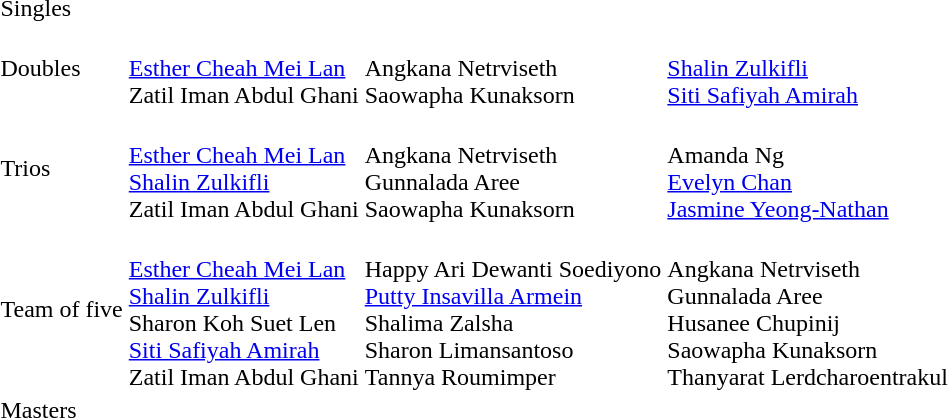<table>
<tr>
<td>Singles</td>
<td></td>
<td></td>
<td></td>
</tr>
<tr>
<td>Doubles</td>
<td><br><a href='#'>Esther Cheah Mei Lan</a><br>Zatil Iman Abdul Ghani</td>
<td><br>Angkana Netrviseth<br>Saowapha Kunaksorn</td>
<td><br><a href='#'>Shalin Zulkifli</a><br><a href='#'>Siti Safiyah Amirah</a></td>
</tr>
<tr>
<td>Trios</td>
<td><br><a href='#'>Esther Cheah Mei Lan</a><br><a href='#'>Shalin Zulkifli</a><br>Zatil Iman Abdul Ghani</td>
<td><br>Angkana Netrviseth<br>Gunnalada Aree<br>Saowapha Kunaksorn</td>
<td><br>Amanda Ng<br><a href='#'>Evelyn Chan</a><br><a href='#'>Jasmine Yeong-Nathan</a></td>
</tr>
<tr>
<td>Team of five</td>
<td nowrap=true><br><a href='#'>Esther Cheah Mei Lan</a><br><a href='#'>Shalin Zulkifli</a><br>Sharon Koh Suet Len<br><a href='#'>Siti Safiyah Amirah</a><br>Zatil Iman Abdul Ghani</td>
<td nowrap=true><br>Happy Ari Dewanti Soediyono<br><a href='#'>Putty Insavilla Armein</a><br>Shalima Zalsha<br>Sharon Limansantoso<br>Tannya Roumimper</td>
<td nowrap=true><br>Angkana Netrviseth<br>Gunnalada Aree<br>Husanee Chupinij<br>Saowapha Kunaksorn<br>Thanyarat Lerdcharoentrakul</td>
</tr>
<tr>
<td>Masters</td>
<td></td>
<td></td>
<td></td>
</tr>
</table>
